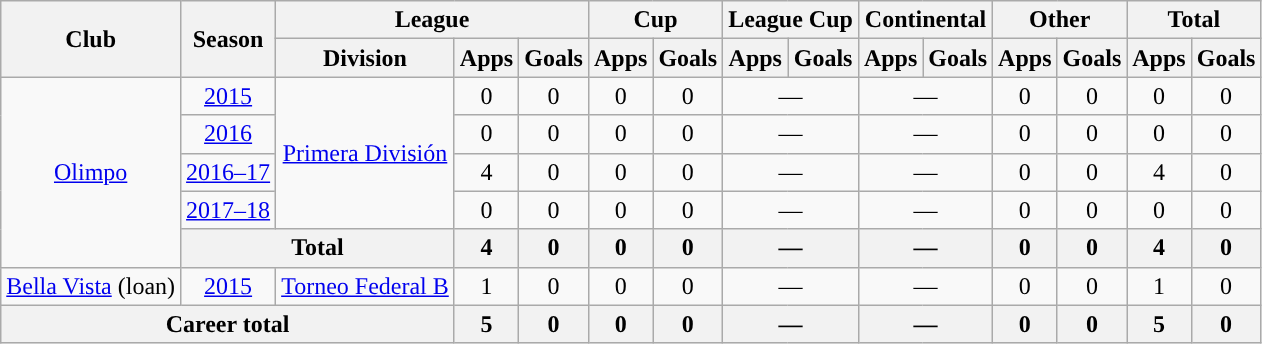<table class="wikitable" style="text-align:center">
<tr>
<th rowspan="2">Club</th>
<th rowspan="2">Season</th>
<th colspan="3">League</th>
<th colspan="2">Cup</th>
<th colspan="2">League Cup</th>
<th colspan="2">Continental</th>
<th colspan="2">Other</th>
<th colspan="2">Total</th>
</tr>
<tr>
<th>Division</th>
<th>Apps</th>
<th>Goals</th>
<th>Apps</th>
<th>Goals</th>
<th>Apps</th>
<th>Goals</th>
<th>Apps</th>
<th>Goals</th>
<th>Apps</th>
<th>Goals</th>
<th>Apps</th>
<th>Goals</th>
</tr>
<tr>
<td rowspan="5"><a href='#'>Olimpo</a></td>
<td><a href='#'>2015</a></td>
<td rowspan="4"><a href='#'>Primera División</a></td>
<td>0</td>
<td>0</td>
<td>0</td>
<td>0</td>
<td colspan="2">—</td>
<td colspan="2">—</td>
<td>0</td>
<td>0</td>
<td>0</td>
<td>0</td>
</tr>
<tr>
<td><a href='#'>2016</a></td>
<td>0</td>
<td>0</td>
<td>0</td>
<td>0</td>
<td colspan="2">—</td>
<td colspan="2">—</td>
<td>0</td>
<td>0</td>
<td>0</td>
<td>0</td>
</tr>
<tr>
<td><a href='#'>2016–17</a></td>
<td>4</td>
<td>0</td>
<td>0</td>
<td>0</td>
<td colspan="2">—</td>
<td colspan="2">—</td>
<td>0</td>
<td>0</td>
<td>4</td>
<td>0</td>
</tr>
<tr>
<td><a href='#'>2017–18</a></td>
<td>0</td>
<td>0</td>
<td>0</td>
<td>0</td>
<td colspan="2">—</td>
<td colspan="2">—</td>
<td>0</td>
<td>0</td>
<td>0</td>
<td>0</td>
</tr>
<tr>
<th colspan="2">Total</th>
<th>4</th>
<th>0</th>
<th>0</th>
<th>0</th>
<th colspan="2">—</th>
<th colspan="2">—</th>
<th>0</th>
<th>0</th>
<th>4</th>
<th>0</th>
</tr>
<tr>
<td rowspan="1"><a href='#'>Bella Vista</a> (loan)</td>
<td><a href='#'>2015</a></td>
<td rowspan="1"><a href='#'>Torneo Federal B</a></td>
<td>1</td>
<td>0</td>
<td>0</td>
<td>0</td>
<td colspan="2">—</td>
<td colspan="2">—</td>
<td>0</td>
<td>0</td>
<td>1</td>
<td>0</td>
</tr>
<tr>
<th colspan="3">Career total</th>
<th>5</th>
<th>0</th>
<th>0</th>
<th>0</th>
<th colspan="2">—</th>
<th colspan="2">—</th>
<th>0</th>
<th>0</th>
<th>5</th>
<th>0</th>
</tr>
</table>
